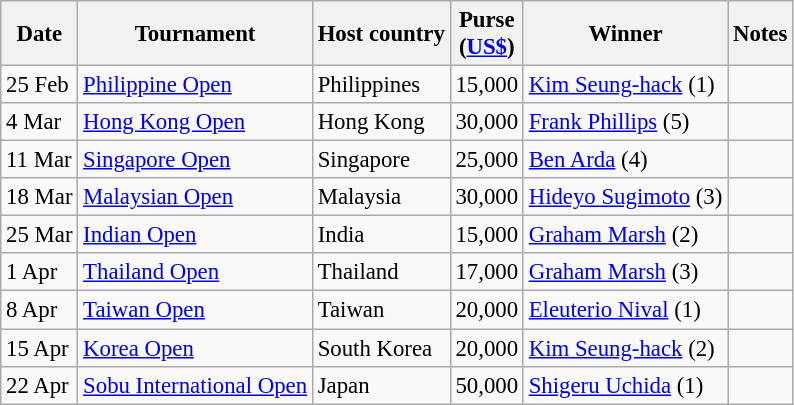<table class="wikitable" style="font-size:95%">
<tr>
<th>Date</th>
<th>Tournament</th>
<th>Host country</th>
<th>Purse<br>(<a href='#'>US$</a>)</th>
<th>Winner</th>
<th>Notes</th>
</tr>
<tr>
<td>25 Feb</td>
<td><a href='#'>Philippine Open</a></td>
<td>Philippines</td>
<td align=right>15,000</td>
<td> <a href='#'>Kim Seung-hack</a> (1)</td>
<td></td>
</tr>
<tr>
<td>4 Mar</td>
<td><a href='#'>Hong Kong Open</a></td>
<td>Hong Kong</td>
<td align=right>30,000</td>
<td> <a href='#'>Frank Phillips</a> (5)</td>
<td></td>
</tr>
<tr>
<td>11 Mar</td>
<td><a href='#'>Singapore Open</a></td>
<td>Singapore</td>
<td align=right>25,000</td>
<td> <a href='#'>Ben Arda</a> (4)</td>
<td></td>
</tr>
<tr>
<td>18 Mar</td>
<td><a href='#'>Malaysian Open</a></td>
<td>Malaysia</td>
<td align=right>30,000</td>
<td> <a href='#'>Hideyo Sugimoto</a> (3)</td>
<td></td>
</tr>
<tr>
<td>25 Mar</td>
<td><a href='#'>Indian Open</a></td>
<td>India</td>
<td align=right>15,000</td>
<td> <a href='#'>Graham Marsh</a> (2)</td>
<td></td>
</tr>
<tr>
<td>1 Apr</td>
<td><a href='#'>Thailand Open</a></td>
<td>Thailand</td>
<td align=right>17,000</td>
<td> <a href='#'>Graham Marsh</a> (3)</td>
<td></td>
</tr>
<tr>
<td>8 Apr</td>
<td><a href='#'>Taiwan Open</a></td>
<td>Taiwan</td>
<td align=right>20,000</td>
<td> <a href='#'>Eleuterio Nival</a> (1)</td>
<td></td>
</tr>
<tr>
<td>15 Apr</td>
<td><a href='#'>Korea Open</a></td>
<td>South Korea</td>
<td align=right>20,000</td>
<td> <a href='#'>Kim Seung-hack</a> (2)</td>
<td></td>
</tr>
<tr>
<td>22 Apr</td>
<td><a href='#'>Sobu International Open</a></td>
<td>Japan</td>
<td align=right>50,000</td>
<td> <a href='#'>Shigeru Uchida</a> (1)</td>
<td></td>
</tr>
</table>
